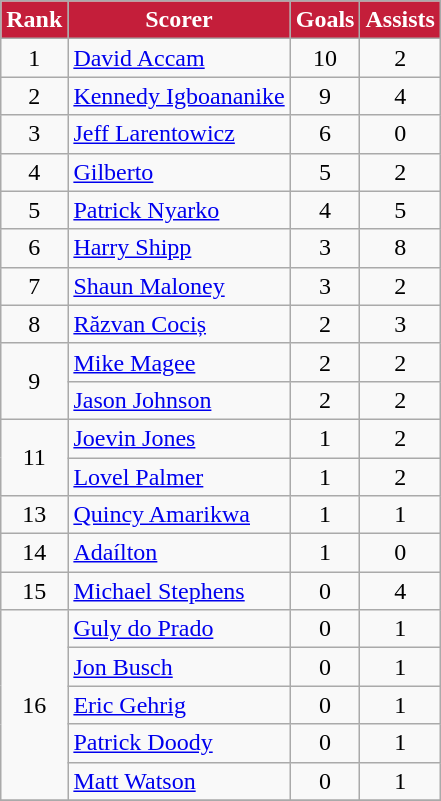<table class="wikitable" style="text-align:center">
<tr>
<th style="background:#C41E3A; color:white; text-align:center;">Rank</th>
<th style="background:#C41E3A; color:white; text-align:center;">Scorer</th>
<th style="background:#C41E3A; color:white; text-align:center;">Goals</th>
<th style="background:#C41E3A; color:white; text-align:center;">Assists</th>
</tr>
<tr>
<td>1</td>
<td align="left"> <a href='#'>David Accam</a></td>
<td>10</td>
<td>2</td>
</tr>
<tr>
<td>2</td>
<td align="left"> <a href='#'>Kennedy Igboananike</a></td>
<td>9</td>
<td>4</td>
</tr>
<tr>
<td>3</td>
<td align="left"> <a href='#'>Jeff Larentowicz</a></td>
<td>6</td>
<td>0</td>
</tr>
<tr>
<td>4</td>
<td align="left"> <a href='#'>Gilberto</a></td>
<td>5</td>
<td>2</td>
</tr>
<tr>
<td>5</td>
<td align="left"> <a href='#'>Patrick Nyarko</a></td>
<td>4</td>
<td>5</td>
</tr>
<tr>
<td>6</td>
<td align="left"> <a href='#'>Harry Shipp</a></td>
<td>3</td>
<td>8</td>
</tr>
<tr>
<td>7</td>
<td align="left"> <a href='#'>Shaun Maloney</a></td>
<td>3</td>
<td>2</td>
</tr>
<tr>
<td>8</td>
<td align="left"> <a href='#'>Răzvan Cociș</a></td>
<td>2</td>
<td>3</td>
</tr>
<tr>
<td rowspan=2>9</td>
<td align="left"> <a href='#'>Mike Magee</a></td>
<td>2</td>
<td>2</td>
</tr>
<tr>
<td align="left"> <a href='#'>Jason Johnson</a></td>
<td>2</td>
<td>2</td>
</tr>
<tr>
<td rowspan=2>11</td>
<td align="left"> <a href='#'>Joevin Jones</a></td>
<td>1</td>
<td>2</td>
</tr>
<tr>
<td align="left"> <a href='#'>Lovel Palmer</a></td>
<td>1</td>
<td>2</td>
</tr>
<tr>
<td>13</td>
<td align="left"> <a href='#'>Quincy Amarikwa</a></td>
<td>1</td>
<td>1</td>
</tr>
<tr>
<td>14</td>
<td align="left"> <a href='#'>Adaílton</a></td>
<td>1</td>
<td>0</td>
</tr>
<tr>
<td>15</td>
<td align="left"> <a href='#'>Michael Stephens</a></td>
<td>0</td>
<td>4</td>
</tr>
<tr>
<td rowspan=5>16</td>
<td align="left"> <a href='#'>Guly do Prado</a></td>
<td>0</td>
<td>1</td>
</tr>
<tr>
<td align="left"> <a href='#'>Jon Busch</a></td>
<td>0</td>
<td>1</td>
</tr>
<tr>
<td align="left"> <a href='#'>Eric Gehrig</a></td>
<td>0</td>
<td>1</td>
</tr>
<tr>
<td align="left"> <a href='#'>Patrick Doody</a></td>
<td>0</td>
<td>1</td>
</tr>
<tr>
<td align="left"> <a href='#'>Matt Watson</a></td>
<td>0</td>
<td>1</td>
</tr>
<tr>
</tr>
</table>
